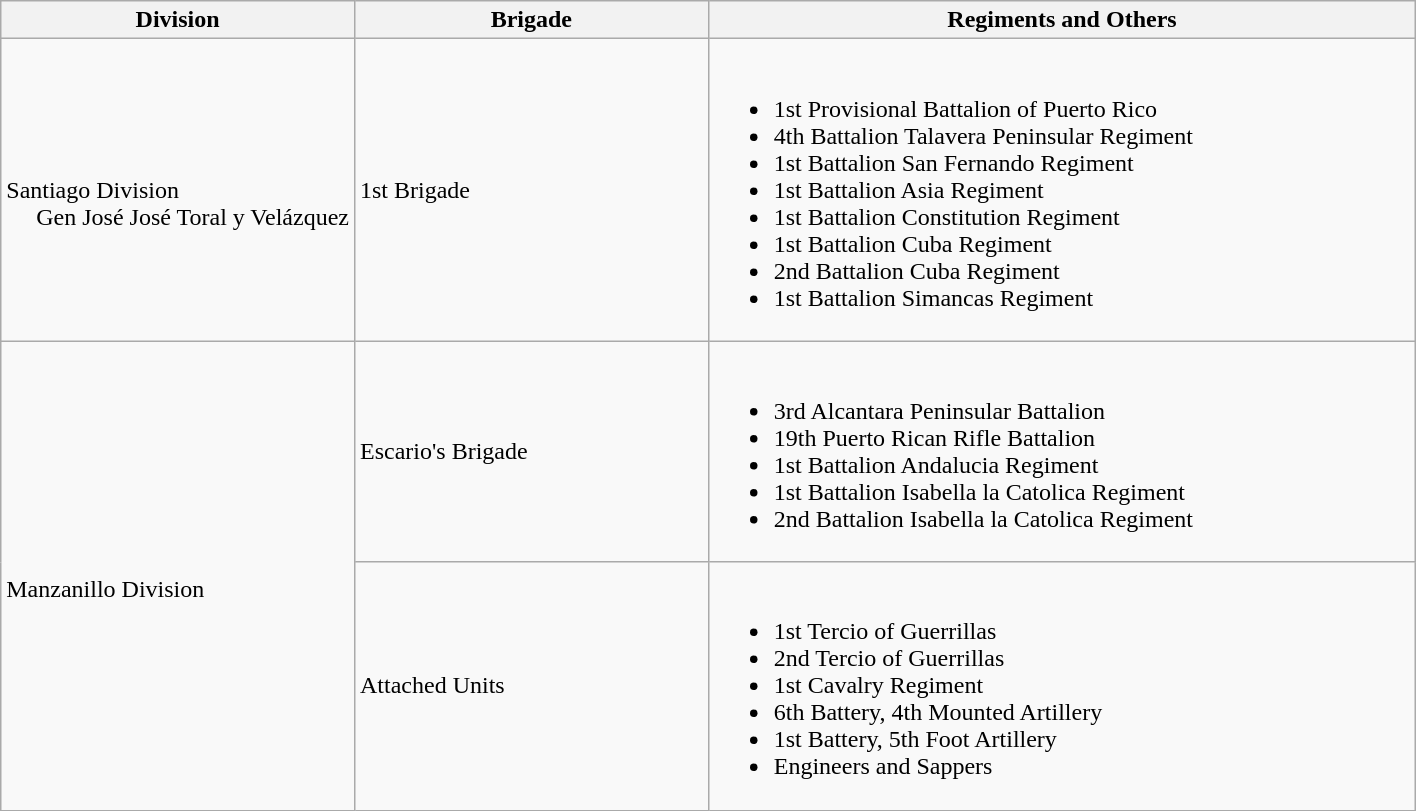<table class="wikitable">
<tr>
<th width=25%>Division</th>
<th width=25%>Brigade</th>
<th>Regiments and Others</th>
</tr>
<tr>
<td rowspan=1><br>Santiago Division
<br>    
Gen José José Toral y Velázquez</td>
<td>1st Brigade</td>
<td><br><ul><li>1st Provisional Battalion of Puerto Rico</li><li>4th Battalion Talavera Peninsular Regiment</li><li>1st Battalion San Fernando Regiment</li><li>1st Battalion Asia Regiment</li><li>1st Battalion Constitution Regiment</li><li>1st Battalion Cuba Regiment</li><li>2nd Battalion Cuba Regiment</li><li>1st Battalion Simancas Regiment</li></ul></td>
</tr>
<tr>
<td rowspan=2><br>Manzanillo Division</td>
<td>Escario's Brigade</td>
<td><br><ul><li>3rd Alcantara Peninsular Battalion</li><li>19th Puerto Rican Rifle Battalion</li><li>1st Battalion Andalucia Regiment</li><li>1st Battalion Isabella la Catolica Regiment</li><li>2nd Battalion Isabella la Catolica Regiment</li></ul></td>
</tr>
<tr>
<td>Attached Units</td>
<td><br><ul><li>1st Tercio of Guerrillas</li><li>2nd Tercio of Guerrillas</li><li>1st Cavalry Regiment</li><li>6th Battery, 4th Mounted Artillery</li><li>1st Battery, 5th Foot Artillery</li><li>Engineers and Sappers</li></ul></td>
</tr>
</table>
